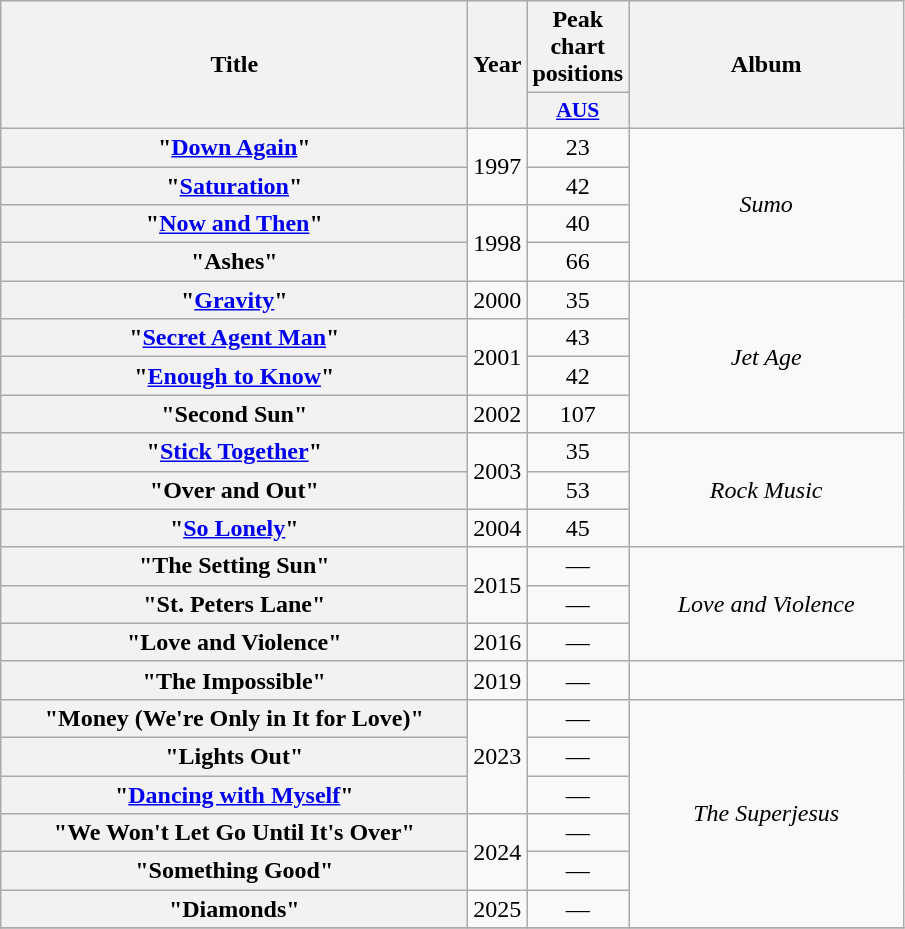<table class="wikitable plainrowheaders" style="text-align:center;" border="1">
<tr>
<th scope="col" rowspan="2" style="width:19em;">Title</th>
<th scope="col" rowspan="2" style="width:1em;">Year</th>
<th scope="col" colspan="1">Peak chart positions</th>
<th scope="col" rowspan="2" style="width:11em;">Album</th>
</tr>
<tr>
<th scope="col" style="width:3em;font-size:90%;"><a href='#'>AUS</a><br></th>
</tr>
<tr>
<th scope="row">"<a href='#'>Down Again</a>"</th>
<td rowspan="2">1997</td>
<td>23</td>
<td rowspan="4"><em>Sumo</em></td>
</tr>
<tr>
<th scope="row">"<a href='#'>Saturation</a>"</th>
<td>42</td>
</tr>
<tr>
<th scope="row">"<a href='#'>Now and Then</a>"</th>
<td rowspan="2">1998</td>
<td>40</td>
</tr>
<tr>
<th scope="row">"Ashes"</th>
<td>66</td>
</tr>
<tr>
<th scope="row">"<a href='#'>Gravity</a>"</th>
<td rowspan="1">2000</td>
<td>35</td>
<td rowspan="4"><em>Jet Age</em></td>
</tr>
<tr>
<th scope="row">"<a href='#'>Secret Agent Man</a>"</th>
<td rowspan="2">2001</td>
<td>43</td>
</tr>
<tr>
<th scope="row">"<a href='#'>Enough to Know</a>"</th>
<td>42</td>
</tr>
<tr>
<th scope="row">"Second Sun"</th>
<td rowspan="1">2002</td>
<td>107</td>
</tr>
<tr>
<th scope="row">"<a href='#'>Stick Together</a>"</th>
<td rowspan="2">2003</td>
<td>35</td>
<td rowspan="3"><em>Rock Music</em></td>
</tr>
<tr>
<th scope="row">"Over and Out"</th>
<td>53</td>
</tr>
<tr>
<th scope="row">"<a href='#'>So Lonely</a>"</th>
<td>2004</td>
<td>45</td>
</tr>
<tr>
<th scope="row">"The Setting Sun"</th>
<td rowspan="2">2015</td>
<td>—</td>
<td rowspan="3"><em>Love and Violence</em></td>
</tr>
<tr>
<th scope="row">"St. Peters Lane"</th>
<td>—</td>
</tr>
<tr>
<th scope="row">"Love and Violence"</th>
<td>2016</td>
<td>—</td>
</tr>
<tr>
<th scope="row">"The Impossible"</th>
<td>2019</td>
<td>—</td>
<td></td>
</tr>
<tr>
<th scope="row">"Money (We're Only in It for Love)"</th>
<td rowspan="3">2023</td>
<td>—</td>
<td rowspan="6"><em>The Superjesus</em></td>
</tr>
<tr>
<th scope="row">"Lights Out"</th>
<td>—</td>
</tr>
<tr>
<th scope="row">"<a href='#'>Dancing with Myself</a>"</th>
<td>—</td>
</tr>
<tr>
<th scope="row">"We Won't Let Go Until It's Over"</th>
<td rowspan="2">2024</td>
<td>—</td>
</tr>
<tr>
<th scope="row">"Something Good"</th>
<td>—</td>
</tr>
<tr>
<th scope="row">"Diamonds"</th>
<td>2025</td>
<td>—</td>
</tr>
<tr>
</tr>
</table>
